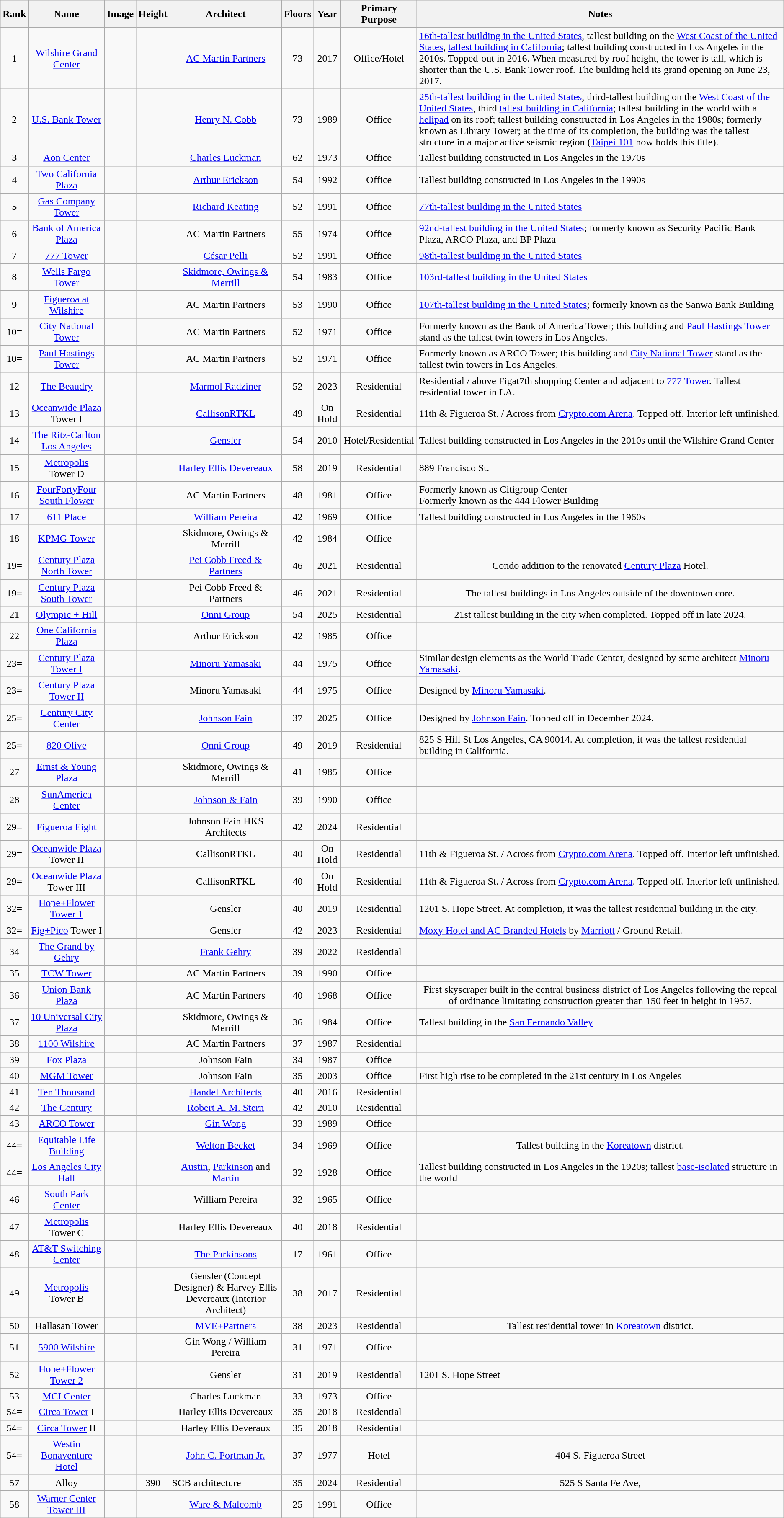<table class="wikitable sortable">
<tr>
<th>Rank</th>
<th>Name</th>
<th class="unsortable">Image</th>
<th>Height<br></th>
<th>Architect</th>
<th>Floors</th>
<th>Year</th>
<th>Primary Purpose</th>
<th class="unsortable">Notes</th>
</tr>
<tr>
<td style="text-align:center;">1</td>
<td style="text-align:center;"><a href='#'>Wilshire Grand Center</a></td>
<td></td>
<td style="text-align:center;"></td>
<td style="text-align:center;"><a href='#'>AC Martin Partners</a></td>
<td style="text-align:center;">73</td>
<td style="text-align:center;">2017</td>
<td style="text-align:center;">Office/Hotel</td>
<td><a href='#'>16th-tallest building in the United States</a>, tallest building on the <a href='#'>West Coast of the United States</a>, <a href='#'>tallest building in California</a>; tallest building constructed in Los Angeles in the 2010s. Topped-out in 2016. When measured by roof height, the tower is  tall, which is  shorter than the U.S. Bank Tower roof. The building held its grand opening on June 23, 2017.</td>
</tr>
<tr>
<td style="text-align:center;">2</td>
<td style="text-align:center;"><a href='#'>U.S. Bank Tower</a></td>
<td></td>
<td style="text-align:center;"></td>
<td style="text-align:center;"><a href='#'>Henry N. Cobb</a></td>
<td style="text-align:center;">73</td>
<td style="text-align:center;">1989</td>
<td style="text-align:center;">Office</td>
<td><a href='#'>25th-tallest building in the United States</a>, third-tallest building on the <a href='#'>West Coast of the United States</a>, third <a href='#'>tallest building in California</a>; tallest building in the world with a <a href='#'>helipad</a> on its roof; tallest building constructed in Los Angeles in the 1980s; formerly known as Library Tower; at the time of its completion, the building was the tallest structure in a major active seismic region (<a href='#'>Taipei 101</a> now holds this title).</td>
</tr>
<tr>
<td style="text-align:center;">3</td>
<td style="text-align:center;"><a href='#'>Aon Center</a></td>
<td></td>
<td style="text-align:center;"></td>
<td style="text-align:center;"><a href='#'>Charles Luckman</a></td>
<td style="text-align:center;">62</td>
<td style="text-align:center;">1973</td>
<td style="text-align:center;">Office</td>
<td>Tallest building constructed in Los Angeles in the 1970s</td>
</tr>
<tr>
<td style="text-align:center;">4</td>
<td style="text-align:center;"><a href='#'>Two California Plaza</a></td>
<td></td>
<td style="text-align:center;"></td>
<td style="text-align:center;"><a href='#'>Arthur Erickson</a></td>
<td style="text-align:center;">54</td>
<td style="text-align:center;">1992</td>
<td style="text-align:center;">Office</td>
<td>Tallest building constructed in Los Angeles in the 1990s</td>
</tr>
<tr>
<td style="text-align:center;">5</td>
<td style="text-align:center;"><a href='#'>Gas Company Tower</a></td>
<td></td>
<td style="text-align:center;"></td>
<td style="text-align:center;"><a href='#'>Richard Keating</a></td>
<td style="text-align:center;">52</td>
<td style="text-align:center;">1991</td>
<td style="text-align:center;">Office</td>
<td><a href='#'>77th-tallest building in the United States</a></td>
</tr>
<tr>
<td style="text-align:center;">6</td>
<td style="text-align:center;"><a href='#'>Bank of America Plaza</a></td>
<td></td>
<td style="text-align:center;"></td>
<td style="text-align:center;">AC Martin Partners</td>
<td style="text-align:center;">55</td>
<td style="text-align:center;">1974</td>
<td style="text-align:center;">Office</td>
<td><a href='#'>92nd-tallest building in the United States</a>; formerly known as Security Pacific Bank Plaza, ARCO Plaza, and BP Plaza</td>
</tr>
<tr>
<td style="text-align:center;">7</td>
<td style="text-align:center;"><a href='#'>777 Tower</a></td>
<td></td>
<td style="text-align:center;"></td>
<td style="text-align:center;"><a href='#'>César Pelli</a></td>
<td style="text-align:center;">52</td>
<td style="text-align:center;">1991</td>
<td style="text-align:center;">Office</td>
<td><a href='#'>98th-tallest building in the United States</a></td>
</tr>
<tr>
<td style="text-align:center;">8</td>
<td style="text-align:center;"><a href='#'>Wells Fargo Tower</a></td>
<td></td>
<td style="text-align:center;"></td>
<td style="text-align:center;"><a href='#'>Skidmore, Owings & Merrill</a></td>
<td style="text-align:center;">54</td>
<td style="text-align:center;">1983</td>
<td style="text-align:center;">Office</td>
<td><a href='#'>103rd-tallest building in the United States</a></td>
</tr>
<tr>
<td style="text-align:center;">9</td>
<td style="text-align:center;"><a href='#'>Figueroa at Wilshire</a></td>
<td></td>
<td style="text-align:center;"></td>
<td style="text-align:center;">AC Martin Partners</td>
<td style="text-align:center;">53</td>
<td style="text-align:center;">1990</td>
<td style="text-align:center;">Office</td>
<td><a href='#'>107th-tallest building in the United States</a>; formerly known as the Sanwa Bank Building</td>
</tr>
<tr>
<td style="text-align:center;">10=</td>
<td style="text-align:center;"><a href='#'>City National Tower</a></td>
<td></td>
<td style="text-align:center;"></td>
<td style="text-align:center;">AC Martin Partners</td>
<td style="text-align:center;">52</td>
<td style="text-align:center;">1971</td>
<td style="text-align:center;">Office</td>
<td>Formerly known as the Bank of America Tower; this building and <a href='#'>Paul Hastings Tower</a> stand as the tallest twin towers in Los Angeles.</td>
</tr>
<tr>
<td style="text-align:center;">10=</td>
<td style="text-align:center;"><a href='#'>Paul Hastings Tower</a></td>
<td></td>
<td style="text-align:center;"></td>
<td style="text-align:center;">AC Martin Partners</td>
<td style="text-align:center;">52</td>
<td style="text-align:center;">1971</td>
<td style="text-align:center;">Office</td>
<td>Formerly known as ARCO Tower; this building and <a href='#'>City National Tower</a> stand as the tallest twin towers in Los Angeles.</td>
</tr>
<tr>
<td style="text-align:center;">12</td>
<td style="text-align:center;"><a href='#'>The Beaudry</a></td>
<td></td>
<td style="text-align:center;"></td>
<td style="text-align:center;"><a href='#'>Marmol Radziner</a></td>
<td style="text-align:center;">52</td>
<td style="text-align:center;">2023</td>
<td style="text-align:center;">Residential</td>
<td>Residential / above Figat7th shopping Center and adjacent to <a href='#'>777 Tower</a>. Tallest residential tower in LA.</td>
</tr>
<tr>
<td style="text-align:center;">13</td>
<td style="text-align:center;"><a href='#'>Oceanwide Plaza</a> Tower I</td>
<td></td>
<td style="text-align:center;"></td>
<td style="text-align:center;"><a href='#'>CallisonRTKL</a></td>
<td style="text-align:center;">49</td>
<td style="text-align:center;">On Hold</td>
<td style="text-align:center;">Residential</td>
<td>11th & Figueroa St. / Across from <a href='#'>Crypto.com Arena</a>. Topped off. Interior left unfinished.</td>
</tr>
<tr>
<td style="text-align:center;">14</td>
<td style="text-align:center;"><a href='#'>The Ritz-Carlton Los Angeles</a></td>
<td></td>
<td style="text-align:center;"></td>
<td style="text-align:center;"><a href='#'>Gensler</a></td>
<td style="text-align:center;">54</td>
<td style="text-align:center;">2010</td>
<td style="text-align:center;">Hotel/Residential</td>
<td>Tallest building constructed in Los Angeles in the 2010s until the Wilshire Grand Center</td>
</tr>
<tr>
<td style="text-align:center;">15</td>
<td style="text-align:center;"><a href='#'>Metropolis</a> Tower D</td>
<td></td>
<td style="text-align:center;"></td>
<td style="text-align:center;"><a href='#'>Harley Ellis Devereaux</a></td>
<td style="text-align:center;">58</td>
<td style="text-align:center;">2019</td>
<td style="text-align:center;">Residential</td>
<td>889 Francisco St.</td>
</tr>
<tr>
<td style="text-align:center;">16</td>
<td style="text-align:center;"><a href='#'>FourFortyFour South Flower</a></td>
<td></td>
<td style="text-align:center;"></td>
<td style="text-align:center;">AC Martin Partners</td>
<td style="text-align:center;">48</td>
<td style="text-align:center;">1981</td>
<td style="text-align:center;">Office</td>
<td>Formerly known as Citigroup Center<br>Formerly known as the 444 Flower Building</td>
</tr>
<tr>
<td style="text-align:center;">17</td>
<td style="text-align:center;"><a href='#'>611 Place</a></td>
<td></td>
<td style="text-align:center;"></td>
<td style="text-align:center;"><a href='#'>William Pereira</a></td>
<td style="text-align:center;">42</td>
<td style="text-align:center;">1969</td>
<td style="text-align:center;">Office</td>
<td>Tallest building constructed in Los Angeles in the 1960s</td>
</tr>
<tr>
<td style="text-align:center;">18</td>
<td style="text-align:center;"><a href='#'>KPMG Tower</a></td>
<td></td>
<td style="text-align:center;"></td>
<td style="text-align:center;">Skidmore, Owings & Merrill</td>
<td style="text-align:center;">42</td>
<td style="text-align:center;">1984</td>
<td style="text-align:center;">Office</td>
<td style="text-align:center;"></td>
</tr>
<tr>
<td style="text-align:center;">19=</td>
<td style="text-align:center;"><a href='#'>Century Plaza North Tower</a></td>
<td></td>
<td style="text-align:center;"></td>
<td style="text-align:center;"><a href='#'>Pei Cobb Freed & Partners</a></td>
<td style="text-align:center;">46</td>
<td style="text-align:center;">2021</td>
<td style="text-align:center;">Residential</td>
<td style="text-align:center;">Condo addition to the renovated <a href='#'>Century Plaza</a> Hotel.</td>
</tr>
<tr>
<td style="text-align:center;">19=</td>
<td style="text-align:center;"><a href='#'>Century Plaza South Tower</a></td>
<td></td>
<td style="text-align:center;"></td>
<td style="text-align:center;">Pei Cobb Freed & Partners</td>
<td style="text-align:center;">46</td>
<td style="text-align:center;">2021</td>
<td style="text-align:center;">Residential</td>
<td style="text-align:center;">The tallest buildings in Los Angeles outside of the downtown core.</td>
</tr>
<tr>
<td style="text-align:center;">21</td>
<td style="text-align:center;"><a href='#'>Olympic + Hill</a></td>
<td></td>
<td style="text-align:center;"></td>
<td style="text-align:center;"><a href='#'>Onni Group</a></td>
<td style="text-align:center;">54</td>
<td style="text-align:center;">2025</td>
<td style="text-align:center;">Residential</td>
<td style="text-align:center;">21st tallest building in the city when completed. Topped off in late 2024.</td>
</tr>
<tr>
<td style="text-align:center;">22</td>
<td style="text-align:center;"><a href='#'>One California Plaza</a></td>
<td></td>
<td style="text-align:center;"></td>
<td style="text-align:center;">Arthur Erickson</td>
<td style="text-align:center;">42</td>
<td style="text-align:center;">1985</td>
<td style="text-align:center;">Office</td>
<td style="text-align:center;"></td>
</tr>
<tr>
<td style="text-align:center;">23=</td>
<td style="text-align:center;"><a href='#'>Century Plaza Tower I</a></td>
<td></td>
<td style="text-align:center;"></td>
<td style="text-align:center;"><a href='#'>Minoru Yamasaki</a></td>
<td style="text-align:center;">44</td>
<td style="text-align:center;">1975</td>
<td style="text-align:center;">Office</td>
<td>Similar design elements as the World Trade Center, designed by same architect <a href='#'>Minoru Yamasaki</a>.</td>
</tr>
<tr>
<td style="text-align:center;">23=</td>
<td style="text-align:center;"><a href='#'>Century Plaza Tower II</a></td>
<td></td>
<td style="text-align:center;"></td>
<td style="text-align:center;">Minoru Yamasaki</td>
<td style="text-align:center;">44</td>
<td style="text-align:center;">1975</td>
<td style="text-align:center;">Office</td>
<td>Designed by <a href='#'>Minoru Yamasaki</a>.</td>
</tr>
<tr>
<td style="text-align:center;">25=</td>
<td style="text-align:center;"><a href='#'>Century City Center</a></td>
<td></td>
<td style="text-align:center;"></td>
<td style="text-align:center;"><a href='#'>Johnson Fain</a></td>
<td style="text-align:center;">37</td>
<td style="text-align:center;">2025</td>
<td style="text-align:center;">Office</td>
<td>Designed by <a href='#'>Johnson Fain</a>. Topped off in December 2024.</td>
</tr>
<tr>
<td style="text-align:center;">25=</td>
<td style="text-align:center;"><a href='#'>820 Olive</a></td>
<td></td>
<td style="text-align:center;"></td>
<td style="text-align:center;"><a href='#'>Onni Group</a></td>
<td style="text-align:center;">49</td>
<td style="text-align:center;">2019</td>
<td style="text-align:center;">Residential</td>
<td>825 S Hill St Los Angeles, CA 90014. At completion, it was the tallest residential building in California.</td>
</tr>
<tr>
<td style="text-align:center;">27</td>
<td style="text-align:center;"><a href='#'>Ernst & Young Plaza</a></td>
<td></td>
<td style="text-align:center;"></td>
<td style="text-align:center;">Skidmore, Owings & Merrill</td>
<td style="text-align:center;">41</td>
<td style="text-align:center;">1985</td>
<td style="text-align:center;">Office</td>
<td style="text-align:center;"></td>
</tr>
<tr>
<td style="text-align:center;">28</td>
<td style="text-align:center;"><a href='#'>SunAmerica Center</a></td>
<td></td>
<td style="text-align:center;"></td>
<td style="text-align:center;"><a href='#'>Johnson & Fain</a></td>
<td style="text-align:center;">39</td>
<td style="text-align:center;">1990</td>
<td style="text-align:center;">Office</td>
<td style="text-align:center;"></td>
</tr>
<tr>
<td style="text-align:center;">29=</td>
<td style="text-align:center;"><a href='#'>Figueroa Eight</a></td>
<td></td>
<td style="text-align:center;"></td>
<td style="text-align:center;">Johnson Fain HKS Architects</td>
<td style="text-align:center;">42</td>
<td style="text-align:center;">2024</td>
<td style="text-align:center;">Residential</td>
<td></td>
</tr>
<tr>
<td style="text-align:center;">29=</td>
<td style="text-align:center;"><a href='#'>Oceanwide Plaza</a> Tower II</td>
<td></td>
<td style="text-align:center;"></td>
<td style="text-align:center;">CallisonRTKL</td>
<td style="text-align:center;">40</td>
<td style="text-align:center;">On Hold</td>
<td style="text-align:center;">Residential</td>
<td>11th & Figueroa St. / Across from <a href='#'>Crypto.com Arena</a>. Topped off. Interior left unfinished.</td>
</tr>
<tr>
<td style="text-align:center;">29=</td>
<td style="text-align:center;"><a href='#'>Oceanwide Plaza</a> Tower III</td>
<td></td>
<td style="text-align:center;"></td>
<td style="text-align:center;">CallisonRTKL</td>
<td style="text-align:center;">40</td>
<td style="text-align:center;">On Hold</td>
<td style="text-align:center;">Residential</td>
<td>11th & Figueroa St. / Across from <a href='#'>Crypto.com Arena</a>. Topped off. Interior left unfinished.</td>
</tr>
<tr>
<td style="text-align:center;">32=</td>
<td style="text-align:center;"><a href='#'>Hope+Flower Tower 1</a></td>
<td></td>
<td style="text-align:center;"></td>
<td style="text-align:center;">Gensler</td>
<td style="text-align:center;">40</td>
<td style="text-align:center;">2019</td>
<td style="text-align:center;">Residential</td>
<td>1201 S. Hope Street.  At completion, it was the tallest residential building in the city.</td>
</tr>
<tr>
<td style="text-align:center;">32=</td>
<td style="text-align:center;"><a href='#'>Fig+Pico</a> Tower I</td>
<td></td>
<td style="text-align:center;"></td>
<td style="text-align:center;">Gensler</td>
<td style="text-align:center;">42</td>
<td style="text-align:center;">2023</td>
<td style="text-align:center;">Residential</td>
<td><a href='#'>Moxy Hotel and AC Branded Hotels</a> by <a href='#'>Marriott</a> / Ground Retail.</td>
</tr>
<tr>
<td style="text-align:center;">34</td>
<td style="text-align:center;"><a href='#'>The Grand by Gehry</a></td>
<td></td>
<td style="text-align:center;"></td>
<td style="text-align:center;"><a href='#'>Frank Gehry</a></td>
<td style="text-align:center;">39</td>
<td style="text-align:center;">2022</td>
<td style="text-align:center;">Residential</td>
<td style="text-align:center;"></td>
</tr>
<tr>
<td style="text-align:center;">35</td>
<td style="text-align:center;"><a href='#'>TCW Tower</a></td>
<td></td>
<td style="text-align:center;"></td>
<td style="text-align:center;">AC Martin Partners</td>
<td style="text-align:center;">39</td>
<td style="text-align:center;">1990</td>
<td style="text-align:center;">Office</td>
<td style="text-align:center;"></td>
</tr>
<tr>
<td style="text-align:center;">36</td>
<td style="text-align:center;"><a href='#'>Union Bank Plaza</a></td>
<td></td>
<td style="text-align:center;"></td>
<td style="text-align:center;">AC Martin Partners</td>
<td style="text-align:center;">40</td>
<td style="text-align:center;">1968</td>
<td style="text-align:center;">Office</td>
<td style="text-align:center;">First skyscraper built in the central business district of Los Angeles following the repeal of ordinance limitating construction greater than 150 feet in height in 1957.</td>
</tr>
<tr>
<td style="text-align:center;">37</td>
<td style="text-align:center;"><a href='#'>10 Universal City Plaza</a></td>
<td></td>
<td style="text-align:center;"></td>
<td style="text-align:center;">Skidmore, Owings & Merrill</td>
<td style="text-align:center;">36</td>
<td style="text-align:center;">1984</td>
<td style="text-align:center;">Office</td>
<td>Tallest building in the <a href='#'>San Fernando Valley</a></td>
</tr>
<tr>
<td style="text-align:center;">38</td>
<td style="text-align:center;"><a href='#'>1100 Wilshire</a></td>
<td></td>
<td style="text-align:center;"></td>
<td style="text-align:center;">AC Martin Partners</td>
<td style="text-align:center;">37</td>
<td style="text-align:center;">1987</td>
<td style="text-align:center;">Residential</td>
<td></td>
</tr>
<tr>
<td style="text-align:center;">39</td>
<td style="text-align:center;"><a href='#'>Fox Plaza</a></td>
<td></td>
<td style="text-align:center;"></td>
<td style="text-align:center;">Johnson Fain</td>
<td style="text-align:center;">34</td>
<td style="text-align:center;">1987</td>
<td style="text-align:center;">Office</td>
<td style="text-align:center;"></td>
</tr>
<tr>
<td style="text-align:center;">40</td>
<td style="text-align:center;"><a href='#'>MGM Tower</a></td>
<td></td>
<td style="text-align:center;"></td>
<td style="text-align:center;">Johnson Fain</td>
<td style="text-align:center;">35</td>
<td style="text-align:center;">2003</td>
<td style="text-align:center;">Office</td>
<td>First high rise to be completed in the 21st century in Los Angeles</td>
</tr>
<tr>
<td style="text-align:center;">41</td>
<td style="text-align:center;"><a href='#'>Ten Thousand</a></td>
<td></td>
<td style="text-align:center;"></td>
<td style="text-align:center;"><a href='#'>Handel Architects</a></td>
<td style="text-align:center;">40</td>
<td style="text-align:center;">2016</td>
<td style="text-align:center;">Residential</td>
<td style="text-align:center;"></td>
</tr>
<tr>
<td style="text-align:center;">42</td>
<td style="text-align:center;"><a href='#'>The Century</a></td>
<td style="text-align:center;"></td>
<td style="text-align:center;"></td>
<td style="text-align:center;"><a href='#'>Robert A. M. Stern</a></td>
<td style="text-align:center;">42</td>
<td style="text-align:center;">2010</td>
<td style="text-align:center;">Residential</td>
<td style="text-align:center;"></td>
</tr>
<tr>
<td style="text-align:center;">43</td>
<td style="text-align:center;"><a href='#'>ARCO Tower</a></td>
<td></td>
<td style="text-align:center;"></td>
<td style="text-align:center;"><a href='#'>Gin Wong</a></td>
<td style="text-align:center;">33</td>
<td style="text-align:center;">1989</td>
<td style="text-align:center;">Office</td>
<td style="text-align:center;"></td>
</tr>
<tr>
<td style="text-align:center;">44=</td>
<td style="text-align:center;"><a href='#'>Equitable Life Building</a></td>
<td></td>
<td style="text-align:center;"></td>
<td style="text-align:center;"><a href='#'>Welton Becket</a></td>
<td style="text-align:center;">34</td>
<td style="text-align:center;">1969</td>
<td style="text-align:center;">Office</td>
<td style="text-align:center;">Tallest building in the <a href='#'>Koreatown</a> district.</td>
</tr>
<tr>
<td style="text-align:center;">44=</td>
<td style="text-align:center;"><a href='#'>Los Angeles City Hall</a></td>
<td></td>
<td style="text-align:center;"></td>
<td style="text-align:center;"><a href='#'>Austin</a>, <a href='#'>Parkinson</a> and <a href='#'>Martin</a></td>
<td style="text-align:center;">32</td>
<td style="text-align:center;">1928</td>
<td style="text-align:center;">Office</td>
<td>Tallest building constructed in Los Angeles in the 1920s; tallest <a href='#'>base-isolated</a> structure in the world</td>
</tr>
<tr>
<td style="text-align:center;">46</td>
<td style="text-align:center;"><a href='#'>South Park Center</a></td>
<td></td>
<td style="text-align:center;"></td>
<td style="text-align:center;">William Pereira</td>
<td style="text-align:center;">32</td>
<td style="text-align:center;">1965</td>
<td style="text-align:center;">Office</td>
<td style="text-align:center;"></td>
</tr>
<tr>
<td style="text-align:center;">47</td>
<td style="text-align:center;"><a href='#'>Metropolis</a> Tower C</td>
<td></td>
<td style="text-align:center;"></td>
<td style="text-align:center;">Harley Ellis Devereaux</td>
<td style="text-align:center;">40</td>
<td style="text-align:center;">2018</td>
<td style="text-align:center;">Residential</td>
<td style="text-align:center;"></td>
</tr>
<tr>
<td style="text-align:center;">48</td>
<td style="text-align:center;"><a href='#'>AT&T Switching Center</a></td>
<td></td>
<td style="text-align:center;"></td>
<td style="text-align:center;"><a href='#'>The Parkinsons</a></td>
<td style="text-align:center;">17</td>
<td style="text-align:center;">1961</td>
<td style="text-align:center;">Office</td>
<td style="text-align:center;"></td>
</tr>
<tr>
<td style="text-align:center;">49</td>
<td style="text-align:center;"><a href='#'>Metropolis</a> Tower B</td>
<td></td>
<td style="text-align:center;"></td>
<td style="text-align:center;">Gensler (Concept Designer) & Harvey Ellis Devereaux (Interior Architect)</td>
<td style="text-align:center;">38</td>
<td style="text-align:center;">2017</td>
<td style="text-align:center;">Residential</td>
<td style="text-align:center;"></td>
</tr>
<tr>
<td style="text-align:center;">50</td>
<td style="text-align:center;">Hallasan Tower</td>
<td></td>
<td style="text-align:center;"></td>
<td style="text-align:center;"><a href='#'>MVE+Partners</a></td>
<td style="text-align:center;">38</td>
<td style="text-align:center;">2023</td>
<td style="text-align:center;">Residential</td>
<td style="text-align:center;">Tallest residential tower in <a href='#'>Koreatown</a> district.</td>
</tr>
<tr>
<td style="text-align:center;">51</td>
<td style="text-align:center;"><a href='#'>5900 Wilshire</a></td>
<td></td>
<td style="text-align:center;"></td>
<td style="text-align:center;">Gin Wong / William Pereira</td>
<td style="text-align:center;">31</td>
<td style="text-align:center;">1971</td>
<td style="text-align:center;">Office</td>
<td style="text-align:center;"></td>
</tr>
<tr>
<td style="text-align:center;">52</td>
<td style="text-align:center;"><a href='#'>Hope+Flower Tower 2</a></td>
<td></td>
<td style="text-align:center;"></td>
<td style="text-align:center;">Gensler</td>
<td style="text-align:center;">31</td>
<td style="text-align:center;">2019</td>
<td style="text-align:center;">Residential</td>
<td>1201 S. Hope Street</td>
</tr>
<tr>
<td style="text-align:center;">53</td>
<td style="text-align:center;"><a href='#'>MCI Center</a></td>
<td></td>
<td style="text-align:center;"></td>
<td style="text-align:center;">Charles Luckman</td>
<td style="text-align:center;">33</td>
<td style="text-align:center;">1973</td>
<td style="text-align:center;">Office</td>
<td style="text-align:center;"></td>
</tr>
<tr>
<td style="text-align:center;">54=</td>
<td style="text-align:center;"><a href='#'>Circa Tower</a> I</td>
<td></td>
<td style="text-align:center;"></td>
<td style="text-align:center;">Harley Ellis Devereaux</td>
<td style="text-align:center;">35</td>
<td style="text-align:center;">2018</td>
<td style="text-align:center;">Residential</td>
<td style="text-align:center;"></td>
</tr>
<tr>
<td style="text-align:center;">54=</td>
<td style="text-align:center;"><a href='#'>Circa Tower</a> II</td>
<td></td>
<td style="text-align:center;"></td>
<td style="text-align:center;">Harley Ellis Deveraux</td>
<td style="text-align:center;">35</td>
<td style="text-align:center;">2018</td>
<td style="text-align:center;">Residential</td>
<td style="text-align:center;"></td>
</tr>
<tr>
<td style="text-align:center;">54=</td>
<td style="text-align:center;"><a href='#'>Westin Bonaventure Hotel</a></td>
<td></td>
<td style="text-align:center;"></td>
<td style="text-align:center;"><a href='#'>John C. Portman Jr.</a></td>
<td style="text-align:center;">37</td>
<td style="text-align:center;">1977</td>
<td style="text-align:center;">Hotel</td>
<td style="text-align:center;">404 S. Figueroa Street</td>
</tr>
<tr>
<td style="text-align:center;">57</td>
<td style="text-align:center;">Alloy</td>
<td style="text-align:center;"></td>
<td style="text-align:center;">390</td>
<td>SCB architecture</td>
<td style="text-align:center;">35</td>
<td style="text-align:center;">2024</td>
<td style="text-align:center;">Residential</td>
<td style="text-align:center;">525 S Santa Fe Ave,</td>
</tr>
<tr>
<td style="text-align:center;">58</td>
<td style="text-align:center;"><a href='#'>Warner Center Tower III</a></td>
<td></td>
<td style="text-align:center;"></td>
<td style="text-align:center;"><a href='#'>Ware & Malcomb</a></td>
<td style="text-align:center;">25</td>
<td style="text-align:center;">1991</td>
<td style="text-align:center;">Office</td>
<td style="text-align:center;"></td>
</tr>
</table>
